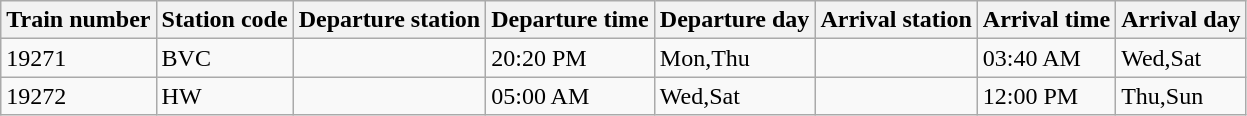<table class="wikitable">
<tr>
<th>Train number</th>
<th>Station code</th>
<th>Departure station</th>
<th>Departure time</th>
<th>Departure day</th>
<th>Arrival station</th>
<th>Arrival time</th>
<th>Arrival day</th>
</tr>
<tr>
<td>19271</td>
<td>BVC</td>
<td></td>
<td>20:20 PM</td>
<td>Mon,Thu</td>
<td></td>
<td>03:40 AM</td>
<td>Wed,Sat</td>
</tr>
<tr>
<td>19272</td>
<td>HW</td>
<td></td>
<td>05:00 AM</td>
<td>Wed,Sat</td>
<td></td>
<td>12:00 PM</td>
<td>Thu,Sun</td>
</tr>
</table>
